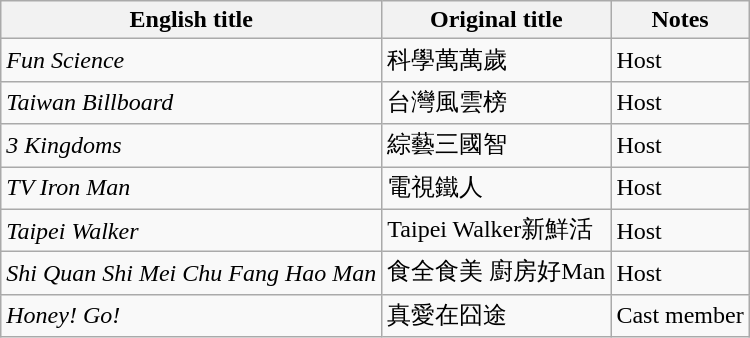<table class="wikitable sortable">
<tr>
<th>English title</th>
<th>Original title</th>
<th class="unsortable">Notes</th>
</tr>
<tr>
<td><em>Fun Science</em></td>
<td>科學萬萬歲</td>
<td>Host</td>
</tr>
<tr>
<td><em>Taiwan Billboard</em></td>
<td>台灣風雲榜</td>
<td>Host</td>
</tr>
<tr>
<td><em>3 Kingdoms</em></td>
<td>綜藝三國智</td>
<td>Host</td>
</tr>
<tr>
<td><em>TV Iron Man</em></td>
<td>電視鐵人</td>
<td>Host</td>
</tr>
<tr>
<td><em>Taipei Walker</em></td>
<td>Taipei Walker新鮮活</td>
<td>Host</td>
</tr>
<tr>
<td><em>Shi Quan Shi Mei Chu Fang Hao Man</em></td>
<td>食全食美 廚房好Man</td>
<td>Host</td>
</tr>
<tr>
<td><em>Honey! Go!</em></td>
<td>真愛在囧途</td>
<td>Cast member</td>
</tr>
</table>
